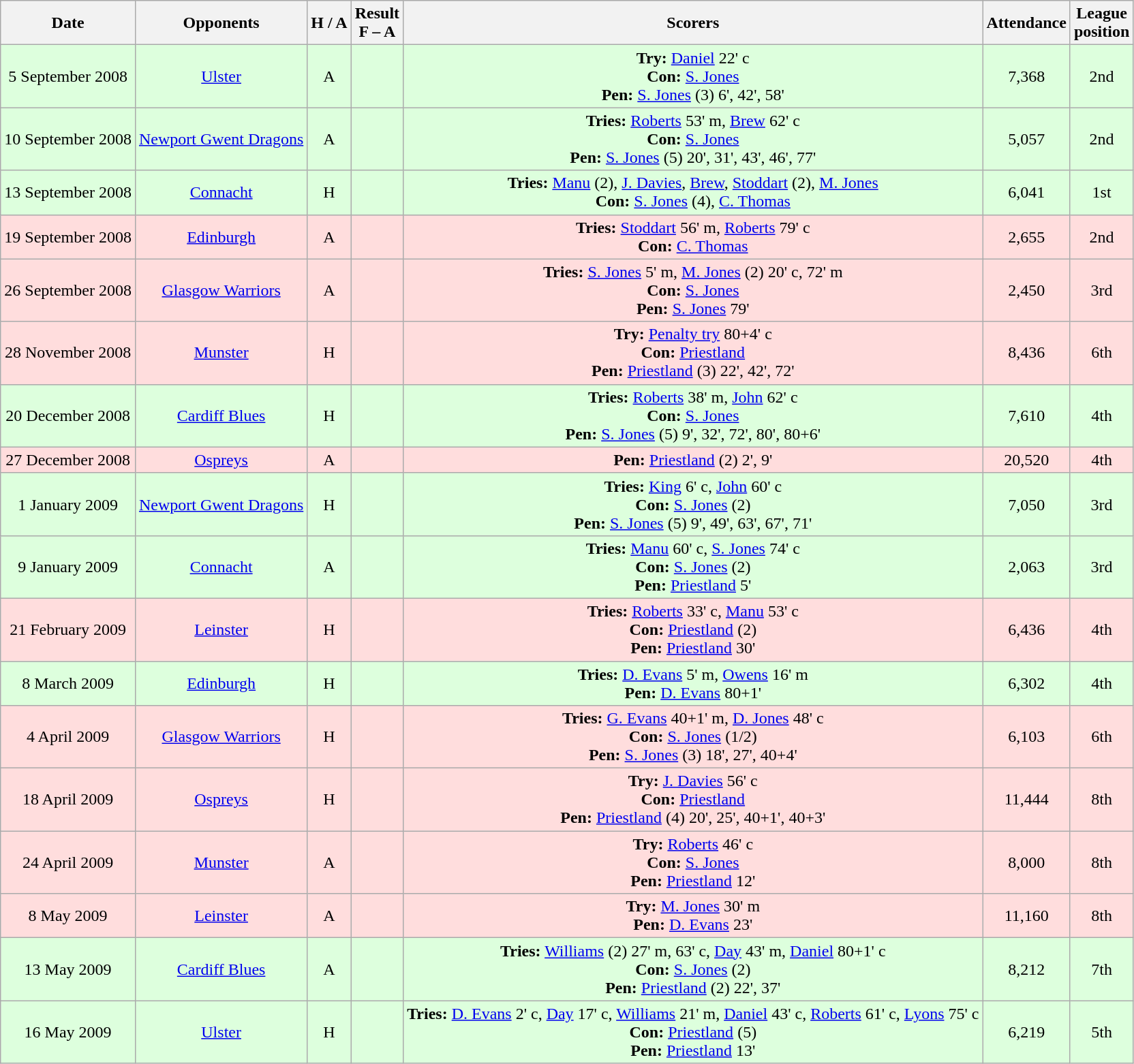<table class="wikitable" style="text-align:center">
<tr>
<th>Date</th>
<th>Opponents</th>
<th>H / A</th>
<th>Result<br>F – A</th>
<th>Scorers</th>
<th>Attendance</th>
<th>League<br>position</th>
</tr>
<tr bgcolor="#ddffdd">
<td>5 September 2008</td>
<td><a href='#'>Ulster</a></td>
<td>A</td>
<td></td>
<td><strong>Try:</strong> <a href='#'>Daniel</a> 22' c<br><strong>Con:</strong> <a href='#'>S. Jones</a><br><strong>Pen:</strong> <a href='#'>S. Jones</a> (3) 6', 42', 58'</td>
<td>7,368</td>
<td>2nd</td>
</tr>
<tr bgcolor="#ddffdd">
<td>10 September 2008</td>
<td><a href='#'>Newport Gwent Dragons</a></td>
<td>A</td>
<td></td>
<td><strong>Tries:</strong> <a href='#'>Roberts</a> 53' m, <a href='#'>Brew</a> 62' c<br><strong>Con:</strong> <a href='#'>S. Jones</a><br><strong>Pen:</strong> <a href='#'>S. Jones</a> (5) 20', 31', 43', 46', 77'</td>
<td>5,057</td>
<td>2nd</td>
</tr>
<tr bgcolor="#ddffdd">
<td>13 September 2008</td>
<td><a href='#'>Connacht</a></td>
<td>H</td>
<td></td>
<td><strong>Tries:</strong> <a href='#'>Manu</a> (2), <a href='#'>J. Davies</a>, <a href='#'>Brew</a>, <a href='#'>Stoddart</a> (2), <a href='#'>M. Jones</a><br><strong>Con:</strong> <a href='#'>S. Jones</a> (4), <a href='#'>C. Thomas</a></td>
<td>6,041</td>
<td>1st</td>
</tr>
<tr bgcolor="#ffdddd">
<td>19 September 2008</td>
<td><a href='#'>Edinburgh</a></td>
<td>A</td>
<td></td>
<td><strong>Tries:</strong> <a href='#'>Stoddart</a> 56' m, <a href='#'>Roberts</a> 79' c<br><strong>Con:</strong> <a href='#'>C. Thomas</a></td>
<td>2,655</td>
<td>2nd</td>
</tr>
<tr bgcolor="#ffdddd">
<td>26 September 2008</td>
<td><a href='#'>Glasgow Warriors</a></td>
<td>A</td>
<td></td>
<td><strong>Tries:</strong> <a href='#'>S. Jones</a> 5' m, <a href='#'>M. Jones</a> (2) 20' c, 72' m<br><strong>Con:</strong> <a href='#'>S. Jones</a><br><strong>Pen:</strong> <a href='#'>S. Jones</a> 79'</td>
<td>2,450</td>
<td>3rd</td>
</tr>
<tr bgcolor="#ffdddd">
<td>28 November 2008</td>
<td><a href='#'>Munster</a></td>
<td>H</td>
<td></td>
<td><strong>Try:</strong> <a href='#'>Penalty try</a> 80+4' c<br><strong>Con:</strong> <a href='#'>Priestland</a><br><strong>Pen:</strong> <a href='#'>Priestland</a> (3) 22', 42', 72'</td>
<td>8,436</td>
<td>6th</td>
</tr>
<tr bgcolor="#ddffdd">
<td>20 December 2008</td>
<td><a href='#'>Cardiff Blues</a></td>
<td>H</td>
<td></td>
<td><strong>Tries:</strong> <a href='#'>Roberts</a> 38' m, <a href='#'>John</a> 62' c<br><strong>Con:</strong> <a href='#'>S. Jones</a><br><strong>Pen:</strong> <a href='#'>S. Jones</a> (5) 9', 32', 72', 80', 80+6'</td>
<td>7,610</td>
<td>4th</td>
</tr>
<tr bgcolor="#ffdddd">
<td>27 December 2008</td>
<td><a href='#'>Ospreys</a></td>
<td>A</td>
<td></td>
<td><strong>Pen:</strong> <a href='#'>Priestland</a> (2) 2', 9'</td>
<td>20,520</td>
<td>4th</td>
</tr>
<tr bgcolor="#ddffdd">
<td>1 January 2009</td>
<td><a href='#'>Newport Gwent Dragons</a></td>
<td>H</td>
<td></td>
<td><strong>Tries:</strong> <a href='#'>King</a> 6' c, <a href='#'>John</a> 60' c<br><strong>Con:</strong> <a href='#'>S. Jones</a> (2)<br><strong>Pen:</strong> <a href='#'>S. Jones</a> (5) 9', 49', 63', 67', 71'</td>
<td>7,050</td>
<td>3rd</td>
</tr>
<tr bgcolor="#ddffdd">
<td>9 January 2009</td>
<td><a href='#'>Connacht</a></td>
<td>A</td>
<td></td>
<td><strong>Tries:</strong> <a href='#'>Manu</a> 60' c, <a href='#'>S. Jones</a> 74' c<br><strong>Con:</strong> <a href='#'>S. Jones</a> (2)<br><strong>Pen:</strong> <a href='#'>Priestland</a> 5'</td>
<td>2,063</td>
<td>3rd</td>
</tr>
<tr bgcolor="#ffdddd">
<td>21 February 2009</td>
<td><a href='#'>Leinster</a></td>
<td>H</td>
<td></td>
<td><strong>Tries:</strong> <a href='#'>Roberts</a> 33' c, <a href='#'>Manu</a> 53' c<br><strong>Con:</strong> <a href='#'>Priestland</a> (2)<br><strong>Pen:</strong> <a href='#'>Priestland</a> 30'</td>
<td>6,436</td>
<td>4th</td>
</tr>
<tr bgcolor="#ddffdd">
<td>8 March 2009</td>
<td><a href='#'>Edinburgh</a></td>
<td>H</td>
<td></td>
<td><strong>Tries:</strong> <a href='#'>D. Evans</a> 5' m, <a href='#'>Owens</a> 16' m<br><strong>Pen:</strong> <a href='#'>D. Evans</a> 80+1'</td>
<td>6,302</td>
<td>4th</td>
</tr>
<tr bgcolor="#ffdddd">
<td>4 April 2009</td>
<td><a href='#'>Glasgow Warriors</a></td>
<td>H</td>
<td></td>
<td><strong>Tries:</strong> <a href='#'>G. Evans</a> 40+1' m, <a href='#'>D. Jones</a> 48' c<br><strong>Con:</strong> <a href='#'>S. Jones</a> (1/2)<br><strong>Pen:</strong> <a href='#'>S. Jones</a> (3) 18', 27', 40+4'</td>
<td>6,103</td>
<td>6th</td>
</tr>
<tr bgcolor="#ffdddd">
<td>18 April 2009</td>
<td><a href='#'>Ospreys</a></td>
<td>H</td>
<td></td>
<td><strong>Try:</strong> <a href='#'>J. Davies</a> 56' c<br><strong>Con:</strong> <a href='#'>Priestland</a><br><strong>Pen:</strong> <a href='#'>Priestland</a> (4) 20', 25', 40+1', 40+3'</td>
<td>11,444</td>
<td>8th</td>
</tr>
<tr bgcolor="#ffdddd">
<td>24 April 2009</td>
<td><a href='#'>Munster</a></td>
<td>A</td>
<td></td>
<td><strong>Try:</strong> <a href='#'>Roberts</a> 46' c<br><strong>Con:</strong> <a href='#'>S. Jones</a><br><strong>Pen:</strong> <a href='#'>Priestland</a> 12'</td>
<td>8,000</td>
<td>8th</td>
</tr>
<tr bgcolor="#ffdddd">
<td>8 May 2009</td>
<td><a href='#'>Leinster</a></td>
<td>A</td>
<td></td>
<td><strong>Try:</strong> <a href='#'>M. Jones</a> 30' m<br><strong>Pen:</strong> <a href='#'>D. Evans</a> 23'</td>
<td>11,160</td>
<td>8th</td>
</tr>
<tr bgcolor="#ddffdd">
<td>13 May 2009</td>
<td><a href='#'>Cardiff Blues</a></td>
<td>A</td>
<td></td>
<td><strong>Tries:</strong> <a href='#'>Williams</a> (2) 27' m, 63' c, <a href='#'>Day</a> 43' m, <a href='#'>Daniel</a> 80+1' c<br><strong>Con:</strong> <a href='#'>S. Jones</a> (2)<br><strong>Pen:</strong> <a href='#'>Priestland</a> (2) 22', 37'</td>
<td>8,212</td>
<td>7th</td>
</tr>
<tr bgcolor="#ddffdd">
<td>16 May 2009</td>
<td><a href='#'>Ulster</a></td>
<td>H</td>
<td></td>
<td><strong>Tries:</strong> <a href='#'>D. Evans</a> 2' c, <a href='#'>Day</a> 17' c, <a href='#'>Williams</a> 21' m, <a href='#'>Daniel</a> 43' c, <a href='#'>Roberts</a> 61' c, <a href='#'>Lyons</a> 75' c<br><strong>Con:</strong> <a href='#'>Priestland</a> (5)<br><strong>Pen:</strong> <a href='#'>Priestland</a> 13'</td>
<td>6,219</td>
<td>5th</td>
</tr>
</table>
